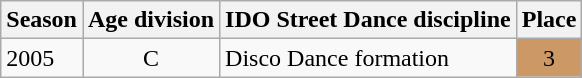<table class="wikitable plainrowheaders" style="text-align:center;">
<tr>
<th scope="col">Season</th>
<th>Age division</th>
<th scope="col">IDO Street Dance discipline</th>
<th scope="col">Place</th>
</tr>
<tr>
<td style="text-align:left;">2005</td>
<td>C</td>
<td style="text-align:left;">Disco Dance formation</td>
<td bgcolor="cc9966"">3</td>
</tr>
</table>
